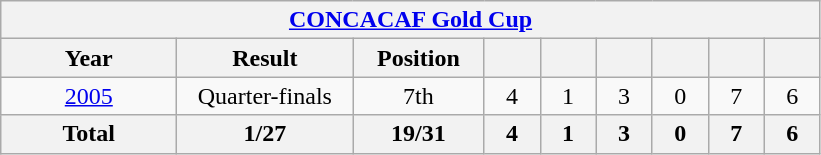<table class="wikitable" style="text-align: center;">
<tr>
<th colspan=9><a href='#'>CONCACAF Gold Cup</a></th>
</tr>
<tr>
<th style="width:110px;">Year</th>
<th style="width:110px;">Result</th>
<th style="width:80px;">Position</th>
<th style="width:30px;"></th>
<th style="width:30px;"></th>
<th style="width:30px;"></th>
<th style="width:30px;"></th>
<th style="width:30px;"></th>
<th style="width:30px;"></th>
</tr>
<tr>
<td> <a href='#'>2005</a></td>
<td>Quarter-finals</td>
<td>7th</td>
<td>4</td>
<td>1</td>
<td>3</td>
<td>0</td>
<td>7</td>
<td>6</td>
</tr>
<tr>
<th><strong>Total</strong></th>
<th><strong>1/27</strong></th>
<th><strong>19/31</strong></th>
<th><strong>4</strong></th>
<th><strong>1</strong></th>
<th><strong>3</strong></th>
<th><strong>0</strong></th>
<th><strong>7</strong></th>
<th><strong>6</strong></th>
</tr>
</table>
